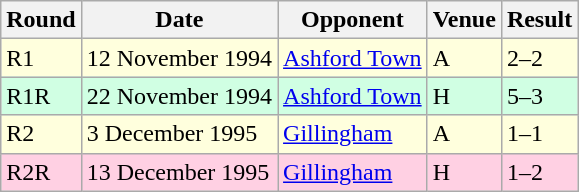<table class="wikitable">
<tr>
<th>Round</th>
<th>Date</th>
<th>Opponent</th>
<th>Venue</th>
<th>Result</th>
</tr>
<tr style="background-color: #ffffdd;">
<td>R1</td>
<td>12 November 1994</td>
<td><a href='#'>Ashford Town</a></td>
<td>A</td>
<td>2–2</td>
</tr>
<tr style="background-color: #d0ffe3;">
<td>R1R</td>
<td>22 November 1994</td>
<td><a href='#'>Ashford Town</a></td>
<td>H</td>
<td>5–3</td>
</tr>
<tr style="background-color: #ffffdd;">
<td>R2</td>
<td>3 December 1995</td>
<td><a href='#'>Gillingham</a></td>
<td>A</td>
<td>1–1</td>
</tr>
<tr style="background-color: #ffd0e3;">
<td>R2R</td>
<td>13 December 1995</td>
<td><a href='#'>Gillingham</a></td>
<td>H</td>
<td>1–2</td>
</tr>
</table>
